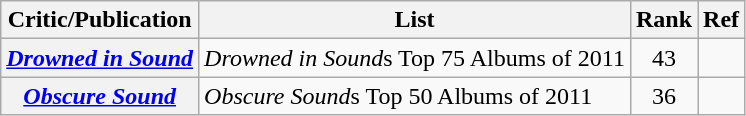<table class="wikitable plainrowheaders">
<tr>
<th>Critic/Publication</th>
<th>List</th>
<th>Rank</th>
<th>Ref</th>
</tr>
<tr>
<th scope="row"><em><a href='#'>Drowned in Sound</a></em></th>
<td><em>Drowned in Sound</em>s Top 75 Albums of 2011</td>
<td style="text-align:center;">43</td>
<td style="text-align:center;"></td>
</tr>
<tr>
<th scope="row"><em><a href='#'>Obscure Sound</a></em></th>
<td><em>Obscure Sound</em>s Top 50 Albums of 2011</td>
<td style="text-align:center;">36</td>
<td style="text-align:center;"></td>
</tr>
</table>
